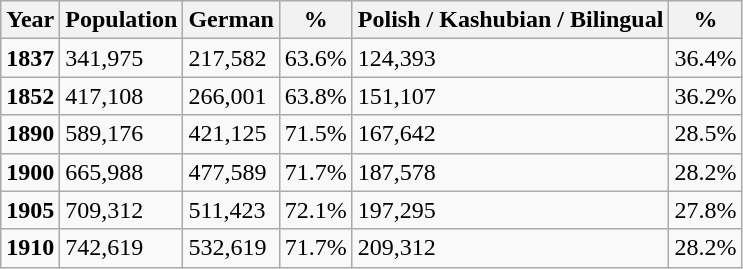<table class="wikitable sortable">
<tr>
<th>Year</th>
<th>Population</th>
<th>German</th>
<th>%</th>
<th>Polish / Kashubian / Bilingual</th>
<th>%</th>
</tr>
<tr>
<td><strong>1837</strong></td>
<td>341,975</td>
<td>217,582</td>
<td>63.6%</td>
<td>124,393</td>
<td>36.4%</td>
</tr>
<tr>
<td><strong>1852</strong></td>
<td>417,108</td>
<td>266,001</td>
<td>63.8%</td>
<td>151,107</td>
<td>36.2%</td>
</tr>
<tr>
<td><strong>1890</strong></td>
<td>589,176</td>
<td>421,125</td>
<td>71.5%</td>
<td>167,642</td>
<td>28.5%</td>
</tr>
<tr>
<td><strong>1900</strong></td>
<td>665,988</td>
<td>477,589</td>
<td>71.7%</td>
<td>187,578</td>
<td>28.2%</td>
</tr>
<tr>
<td><strong>1905</strong></td>
<td>709,312</td>
<td>511,423</td>
<td>72.1%</td>
<td>197,295</td>
<td>27.8%</td>
</tr>
<tr>
<td><strong>1910</strong></td>
<td>742,619</td>
<td>532,619</td>
<td>71.7%</td>
<td>209,312</td>
<td>28.2%</td>
</tr>
</table>
